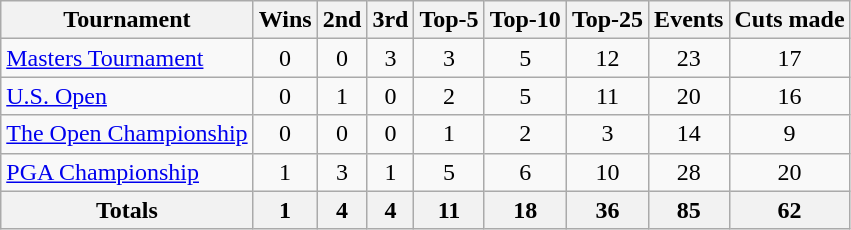<table class=wikitable style=text-align:center>
<tr>
<th>Tournament</th>
<th>Wins</th>
<th>2nd</th>
<th>3rd</th>
<th>Top-5</th>
<th>Top-10</th>
<th>Top-25</th>
<th>Events</th>
<th>Cuts made</th>
</tr>
<tr>
<td align=left><a href='#'>Masters Tournament</a></td>
<td>0</td>
<td>0</td>
<td>3</td>
<td>3</td>
<td>5</td>
<td>12</td>
<td>23</td>
<td>17</td>
</tr>
<tr>
<td align=left><a href='#'>U.S. Open</a></td>
<td>0</td>
<td>1</td>
<td>0</td>
<td>2</td>
<td>5</td>
<td>11</td>
<td>20</td>
<td>16</td>
</tr>
<tr>
<td align=left><a href='#'>The Open Championship</a></td>
<td>0</td>
<td>0</td>
<td>0</td>
<td>1</td>
<td>2</td>
<td>3</td>
<td>14</td>
<td>9</td>
</tr>
<tr>
<td align=left><a href='#'>PGA Championship</a></td>
<td>1</td>
<td>3</td>
<td>1</td>
<td>5</td>
<td>6</td>
<td>10</td>
<td>28</td>
<td>20</td>
</tr>
<tr>
<th>Totals</th>
<th>1</th>
<th>4</th>
<th>4</th>
<th>11</th>
<th>18</th>
<th>36</th>
<th>85</th>
<th>62</th>
</tr>
</table>
